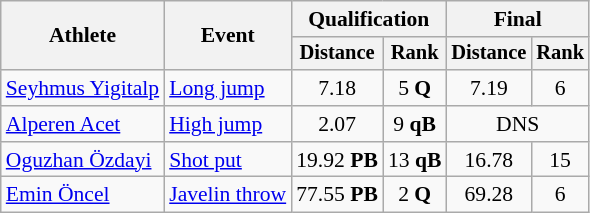<table class="wikitable" style="font-size:90%">
<tr>
<th rowspan=2>Athlete</th>
<th rowspan=2>Event</th>
<th colspan=2>Qualification</th>
<th colspan=2>Final</th>
</tr>
<tr style="font-size:95%">
<th>Distance</th>
<th>Rank</th>
<th>Distance</th>
<th>Rank</th>
</tr>
<tr align=center>
<td align=left><a href='#'>Seyhmus Yigitalp</a></td>
<td align=left><a href='#'>Long jump</a></td>
<td>7.18</td>
<td>5 <strong>Q</strong></td>
<td>7.19</td>
<td>6</td>
</tr>
<tr align=center>
<td align=left><a href='#'>Alperen Acet</a></td>
<td align=left><a href='#'>High jump</a></td>
<td>2.07</td>
<td>9 <strong>qB</strong></td>
<td colspan=2>DNS</td>
</tr>
<tr align=center>
<td align=left><a href='#'>Oguzhan Özdayi</a></td>
<td align=left><a href='#'>Shot put</a></td>
<td>19.92 <strong>PB</strong></td>
<td>13 <strong>qB</strong></td>
<td>16.78</td>
<td>15</td>
</tr>
<tr align=center>
<td align=left><a href='#'>Emin Öncel</a></td>
<td align=left><a href='#'>Javelin throw</a></td>
<td>77.55 <strong>PB</strong></td>
<td>2 <strong>Q</strong></td>
<td>69.28</td>
<td>6</td>
</tr>
</table>
